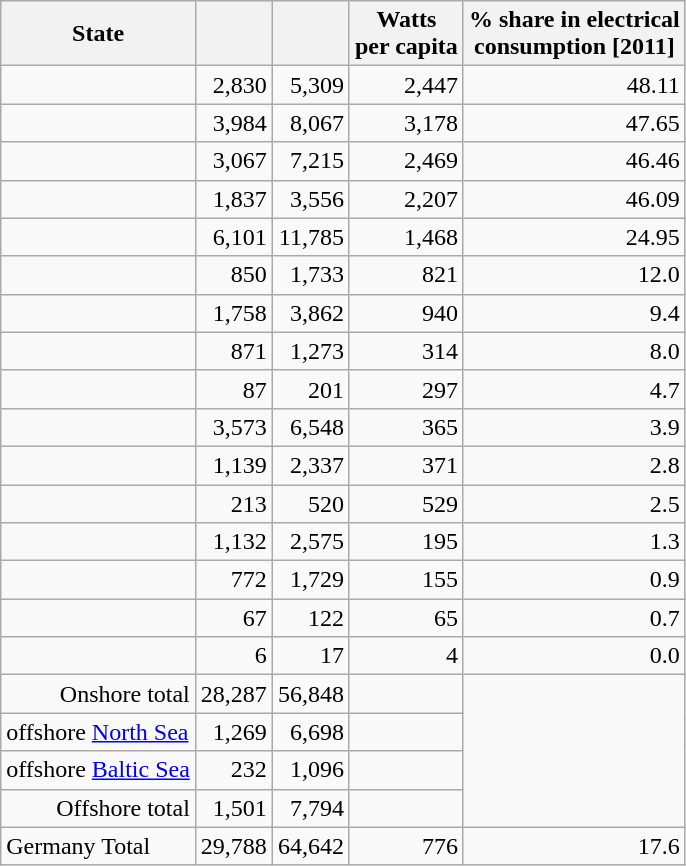<table class="wikitable sortable" style="text-align:right">
<tr>
<th>State</th>
<th></th>
<th></th>
<th>Watts <br> per capita</th>
<th>% share in electrical <br> consumption [2011]</th>
</tr>
<tr>
<td align=left></td>
<td>2,830</td>
<td>5,309</td>
<td>2,447</td>
<td>48.11</td>
</tr>
<tr>
<td align=left></td>
<td>3,984</td>
<td>8,067</td>
<td>3,178</td>
<td>47.65</td>
</tr>
<tr>
<td align=left></td>
<td>3,067</td>
<td>7,215</td>
<td>2,469</td>
<td>46.46</td>
</tr>
<tr>
<td align=left></td>
<td>1,837</td>
<td>3,556</td>
<td>2,207</td>
<td>46.09</td>
</tr>
<tr>
<td align=left></td>
<td>6,101</td>
<td>11,785</td>
<td>1,468</td>
<td>24.95</td>
</tr>
<tr>
<td align=left></td>
<td>850</td>
<td>1,733</td>
<td>821</td>
<td>12.0</td>
</tr>
<tr>
<td align=left></td>
<td>1,758</td>
<td>3,862</td>
<td>940</td>
<td>9.4</td>
</tr>
<tr>
<td align=left></td>
<td>871</td>
<td>1,273</td>
<td>314</td>
<td>8.0</td>
</tr>
<tr>
<td align=left></td>
<td>87</td>
<td>201</td>
<td>297</td>
<td>4.7</td>
</tr>
<tr>
<td align=left></td>
<td>3,573</td>
<td>6,548</td>
<td>365</td>
<td>3.9</td>
</tr>
<tr>
<td align=left></td>
<td>1,139</td>
<td>2,337</td>
<td>371</td>
<td>2.8</td>
</tr>
<tr>
<td align=left></td>
<td>213</td>
<td>520</td>
<td>529</td>
<td>2.5</td>
</tr>
<tr>
<td align=left></td>
<td>1,132</td>
<td>2,575</td>
<td>195</td>
<td>1.3</td>
</tr>
<tr>
<td align=left></td>
<td>772</td>
<td>1,729</td>
<td>155</td>
<td>0.9</td>
</tr>
<tr>
<td align=left></td>
<td>67</td>
<td>122</td>
<td>65</td>
<td>0.7</td>
</tr>
<tr>
<td align=left></td>
<td>6</td>
<td>17</td>
<td>4</td>
<td>0.0</td>
</tr>
<tr>
<td>Onshore total</td>
<td>28,287</td>
<td>56,848</td>
<td></td>
</tr>
<tr>
<td align="left">offshore <a href='#'>North Sea</a></td>
<td>1,269</td>
<td>6,698</td>
<td></td>
</tr>
<tr>
<td align="left">offshore <a href='#'>Baltic Sea</a></td>
<td>232</td>
<td>1,096</td>
<td></td>
</tr>
<tr>
<td>Offshore total</td>
<td>1,501</td>
<td>7,794</td>
<td></td>
</tr>
<tr class="sortbottom">
<td align="left">Germany Total</td>
<td>29,788</td>
<td>64,642</td>
<td>776</td>
<td>17.6</td>
</tr>
</table>
